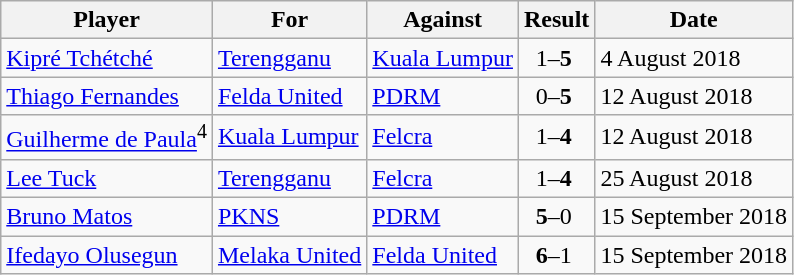<table class="wikitable sortable">
<tr>
<th>Player</th>
<th>For</th>
<th>Against</th>
<th align=center>Result</th>
<th>Date</th>
</tr>
<tr>
<td> <a href='#'>Kipré Tchétché</a></td>
<td><a href='#'>Terengganu</a></td>
<td><a href='#'>Kuala Lumpur</a></td>
<td align=center>1–<strong>5</strong> </td>
<td>4 August 2018</td>
</tr>
<tr>
<td> <a href='#'>Thiago Fernandes</a></td>
<td><a href='#'>Felda United</a></td>
<td><a href='#'>PDRM</a></td>
<td align=center>0–<strong>5</strong> </td>
<td>12 August 2018</td>
</tr>
<tr>
<td> <a href='#'>Guilherme de Paula</a><sup>4</sup></td>
<td><a href='#'>Kuala Lumpur</a></td>
<td><a href='#'>Felcra</a></td>
<td align=center>1–<strong>4</strong> </td>
<td>12 August 2018</td>
</tr>
<tr>
<td> <a href='#'>Lee Tuck</a></td>
<td><a href='#'>Terengganu</a></td>
<td><a href='#'>Felcra</a></td>
<td align=center>1–<strong>4</strong> </td>
<td>25 August 2018</td>
</tr>
<tr>
<td> <a href='#'>Bruno Matos</a></td>
<td><a href='#'>PKNS</a></td>
<td><a href='#'>PDRM</a></td>
<td align=center><strong>5</strong>–0 </td>
<td>15 September 2018</td>
</tr>
<tr>
<td> <a href='#'>Ifedayo Olusegun</a></td>
<td><a href='#'>Melaka United</a></td>
<td><a href='#'>Felda United</a></td>
<td align=center><strong>6</strong>–1 </td>
<td>15 September 2018</td>
</tr>
</table>
